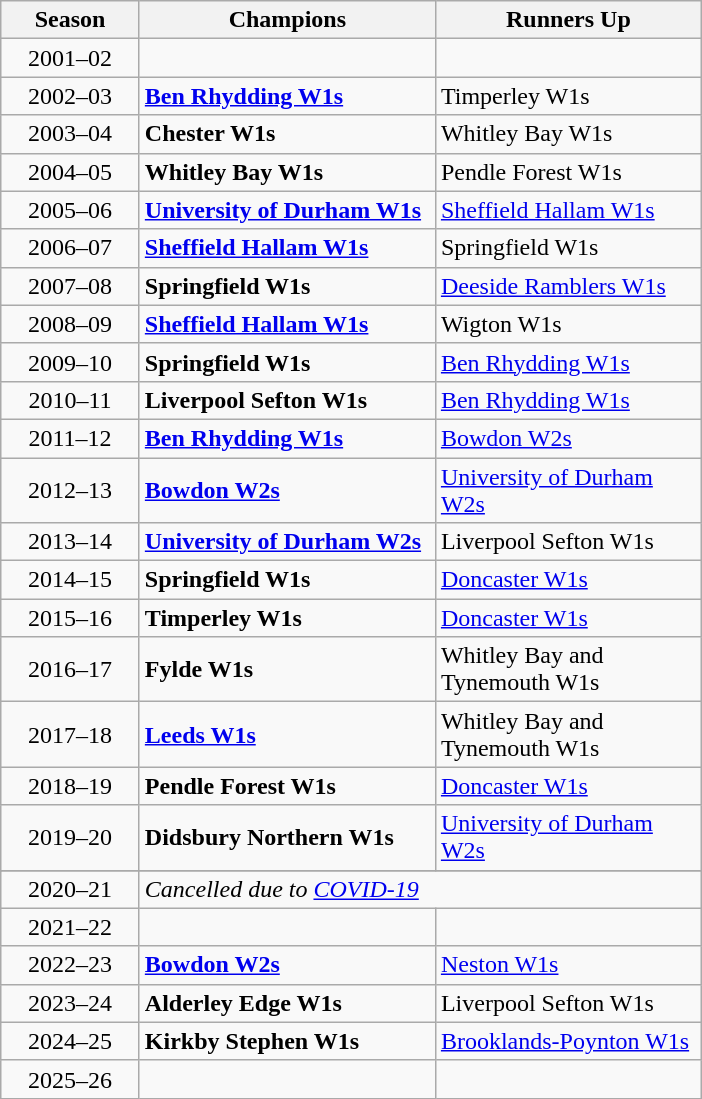<table class="wikitable" style="text-align:centre; margin-left:1em;">
<tr>
<th style="width:85px">Season</th>
<th style="width:190px">Champions</th>
<th style="width:170px">Runners Up</th>
</tr>
<tr>
<td style="text-align:center">2001–02</td>
<td></td>
<td></td>
</tr>
<tr>
<td style="text-align:center">2002–03</td>
<td><strong><a href='#'>Ben Rhydding W1s</a></strong></td>
<td>Timperley W1s</td>
</tr>
<tr>
<td style="text-align:center">2003–04</td>
<td><strong>Chester W1s</strong></td>
<td>Whitley Bay W1s</td>
</tr>
<tr>
<td style="text-align:center">2004–05</td>
<td><strong>Whitley Bay W1s</strong></td>
<td>Pendle Forest W1s</td>
</tr>
<tr>
<td style="text-align:center">2005–06</td>
<td><strong><a href='#'>University of Durham W1s</a></strong></td>
<td><a href='#'>Sheffield Hallam W1s</a></td>
</tr>
<tr>
<td style="text-align:center">2006–07</td>
<td><strong><a href='#'>Sheffield Hallam W1s</a></strong></td>
<td>Springfield W1s</td>
</tr>
<tr>
<td style="text-align:center">2007–08</td>
<td><strong>Springfield W1s</strong></td>
<td><a href='#'>Deeside Ramblers W1s</a></td>
</tr>
<tr>
<td style="text-align:center">2008–09</td>
<td><strong><a href='#'>Sheffield Hallam W1s</a></strong></td>
<td>Wigton W1s</td>
</tr>
<tr>
<td style="text-align:center">2009–10</td>
<td><strong>Springfield W1s</strong></td>
<td><a href='#'>Ben Rhydding W1s</a></td>
</tr>
<tr>
<td style="text-align:center">2010–11</td>
<td><strong>Liverpool Sefton W1s</strong></td>
<td><a href='#'>Ben Rhydding W1s</a></td>
</tr>
<tr>
<td style="text-align:center">2011–12</td>
<td><strong><a href='#'>Ben Rhydding W1s</a></strong></td>
<td><a href='#'>Bowdon W2s</a></td>
</tr>
<tr>
<td style="text-align:center">2012–13</td>
<td><strong><a href='#'>Bowdon W2s</a></strong></td>
<td><a href='#'>University of Durham W2s</a></td>
</tr>
<tr>
<td style="text-align:center">2013–14</td>
<td><strong><a href='#'>University of Durham W2s</a></strong></td>
<td>Liverpool Sefton W1s</td>
</tr>
<tr>
<td style="text-align:center">2014–15</td>
<td><strong>Springfield W1s</strong></td>
<td><a href='#'>Doncaster W1s</a></td>
</tr>
<tr>
<td style="text-align:center">2015–16</td>
<td><strong>Timperley W1s</strong></td>
<td><a href='#'>Doncaster W1s</a></td>
</tr>
<tr>
<td style="text-align:center">2016–17</td>
<td><strong>Fylde W1s</strong></td>
<td>Whitley Bay and Tynemouth W1s</td>
</tr>
<tr>
<td style="text-align:center">2017–18</td>
<td><strong><a href='#'>Leeds W1s</a></strong></td>
<td>Whitley Bay and Tynemouth W1s</td>
</tr>
<tr>
<td style="text-align:center">2018–19</td>
<td><strong>Pendle Forest W1s</strong></td>
<td><a href='#'>Doncaster W1s</a></td>
</tr>
<tr>
<td style="text-align:center">2019–20</td>
<td><strong>Didsbury Northern W1s</strong></td>
<td><a href='#'>University of Durham W2s</a></td>
</tr>
<tr>
</tr>
<tr>
<td style="text-align:center">2020–21</td>
<td colspan=2><em>Cancelled due to <a href='#'>COVID-19</a></em></td>
</tr>
<tr>
<td style="text-align:center">2021–22</td>
<td></td>
<td></td>
</tr>
<tr>
<td style="text-align:center">2022–23</td>
<td><strong><a href='#'>Bowdon W2s</a></strong></td>
<td><a href='#'>Neston W1s</a></td>
</tr>
<tr>
<td style="text-align:center">2023–24</td>
<td><strong>Alderley Edge W1s</strong></td>
<td>Liverpool Sefton W1s</td>
</tr>
<tr>
<td style="text-align:center">2024–25</td>
<td><strong>Kirkby Stephen W1s</strong></td>
<td><a href='#'>Brooklands-Poynton W1s</a></td>
</tr>
<tr>
<td style="text-align:center">2025–26</td>
<td></td>
<td></td>
</tr>
</table>
